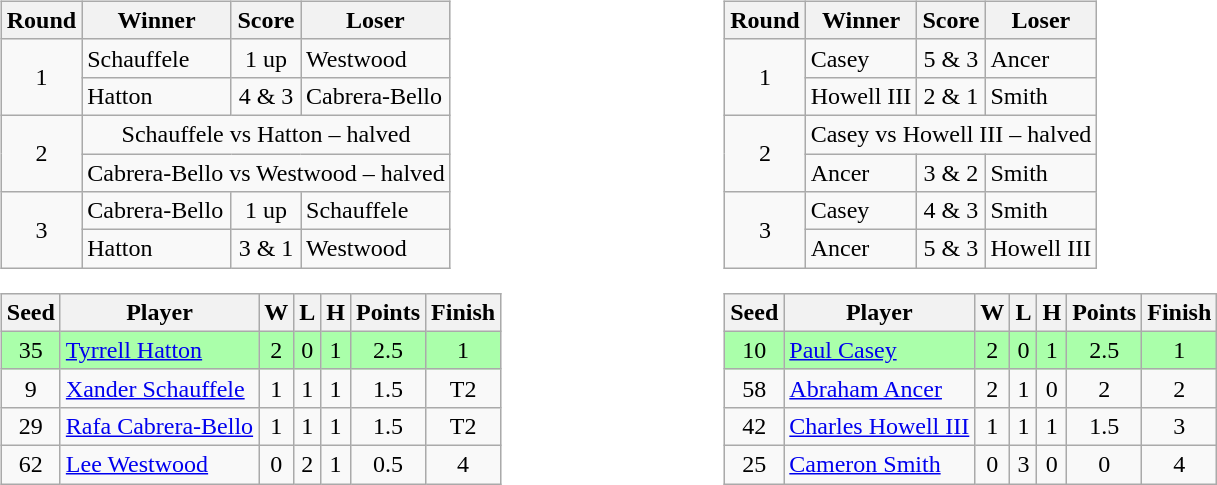<table style="width: 60em">
<tr>
<td><br><table class="wikitable">
<tr>
<th>Round</th>
<th>Winner</th>
<th>Score</th>
<th>Loser</th>
</tr>
<tr>
<td align=center rowspan=2>1</td>
<td>Schauffele</td>
<td align=center>1 up</td>
<td>Westwood</td>
</tr>
<tr>
<td>Hatton</td>
<td align=center>4 & 3</td>
<td>Cabrera-Bello</td>
</tr>
<tr>
<td align=center rowspan=2>2</td>
<td colspan=3 align=center>Schauffele vs Hatton – halved</td>
</tr>
<tr>
<td colspan=3 align=center>Cabrera-Bello vs Westwood – halved</td>
</tr>
<tr>
<td align=center rowspan=2>3</td>
<td>Cabrera-Bello</td>
<td align=center>1 up</td>
<td>Schauffele</td>
</tr>
<tr>
<td>Hatton</td>
<td align=center>3 & 1</td>
<td>Westwood</td>
</tr>
</table>
<table class="wikitable" style="text-align:center">
<tr>
<th>Seed</th>
<th>Player</th>
<th>W</th>
<th>L</th>
<th>H</th>
<th>Points</th>
<th>Finish</th>
</tr>
<tr style="background:#aaffaa;">
<td>35</td>
<td align=left> <a href='#'>Tyrrell Hatton</a></td>
<td>2</td>
<td>0</td>
<td>1</td>
<td>2.5</td>
<td>1</td>
</tr>
<tr>
<td>9</td>
<td align=left> <a href='#'>Xander Schauffele</a></td>
<td>1</td>
<td>1</td>
<td>1</td>
<td>1.5</td>
<td>T2</td>
</tr>
<tr>
<td>29</td>
<td align=left> <a href='#'>Rafa Cabrera-Bello</a></td>
<td>1</td>
<td>1</td>
<td>1</td>
<td>1.5</td>
<td>T2</td>
</tr>
<tr>
<td>62</td>
<td align=left> <a href='#'>Lee Westwood</a></td>
<td>0</td>
<td>2</td>
<td>1</td>
<td>0.5</td>
<td>4</td>
</tr>
</table>
</td>
<td><br><table class="wikitable">
<tr>
<th>Round</th>
<th>Winner</th>
<th>Score</th>
<th>Loser</th>
</tr>
<tr>
<td align=center rowspan=2>1</td>
<td>Casey</td>
<td align=center>5 & 3</td>
<td>Ancer</td>
</tr>
<tr>
<td>Howell III</td>
<td align=center>2 & 1</td>
<td>Smith</td>
</tr>
<tr>
<td align=center rowspan=2>2</td>
<td colspan=3 align=center>Casey vs Howell III – halved</td>
</tr>
<tr>
<td>Ancer</td>
<td align=center>3 & 2</td>
<td>Smith</td>
</tr>
<tr>
<td align=center rowspan=2>3</td>
<td>Casey</td>
<td align=center>4 & 3</td>
<td>Smith</td>
</tr>
<tr>
<td>Ancer</td>
<td align=center>5 & 3</td>
<td>Howell III</td>
</tr>
</table>
<table class="wikitable" style="text-align:center">
<tr>
<th>Seed</th>
<th>Player</th>
<th>W</th>
<th>L</th>
<th>H</th>
<th>Points</th>
<th>Finish</th>
</tr>
<tr style="background:#aaffaa;">
<td>10</td>
<td align=left> <a href='#'>Paul Casey</a></td>
<td>2</td>
<td>0</td>
<td>1</td>
<td>2.5</td>
<td>1</td>
</tr>
<tr>
<td>58</td>
<td align=left> <a href='#'>Abraham Ancer</a></td>
<td>2</td>
<td>1</td>
<td>0</td>
<td>2</td>
<td>2</td>
</tr>
<tr>
<td>42</td>
<td align=left> <a href='#'>Charles Howell III</a></td>
<td>1</td>
<td>1</td>
<td>1</td>
<td>1.5</td>
<td>3</td>
</tr>
<tr>
<td>25</td>
<td align=left> <a href='#'>Cameron Smith</a></td>
<td>0</td>
<td>3</td>
<td>0</td>
<td>0</td>
<td>4</td>
</tr>
</table>
</td>
</tr>
</table>
